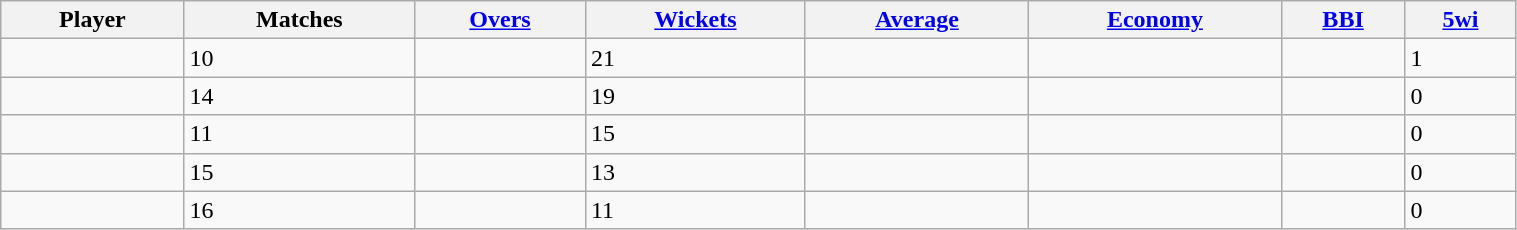<table class="wikitable sortable" style="width:80%;">
<tr>
<th>Player</th>
<th>Matches</th>
<th><a href='#'>Overs</a></th>
<th><a href='#'>Wickets</a></th>
<th><a href='#'>Average</a></th>
<th><a href='#'>Economy</a></th>
<th><a href='#'>BBI</a></th>
<th><a href='#'>5wi</a></th>
</tr>
<tr>
<td></td>
<td>10</td>
<td></td>
<td>21</td>
<td></td>
<td></td>
<td></td>
<td>1</td>
</tr>
<tr>
<td></td>
<td>14</td>
<td></td>
<td>19</td>
<td></td>
<td></td>
<td></td>
<td>0</td>
</tr>
<tr>
<td></td>
<td>11</td>
<td></td>
<td>15</td>
<td></td>
<td></td>
<td></td>
<td>0</td>
</tr>
<tr>
<td></td>
<td>15</td>
<td></td>
<td>13</td>
<td></td>
<td></td>
<td></td>
<td>0</td>
</tr>
<tr>
<td></td>
<td>16</td>
<td></td>
<td>11</td>
<td></td>
<td></td>
<td></td>
<td>0</td>
</tr>
</table>
